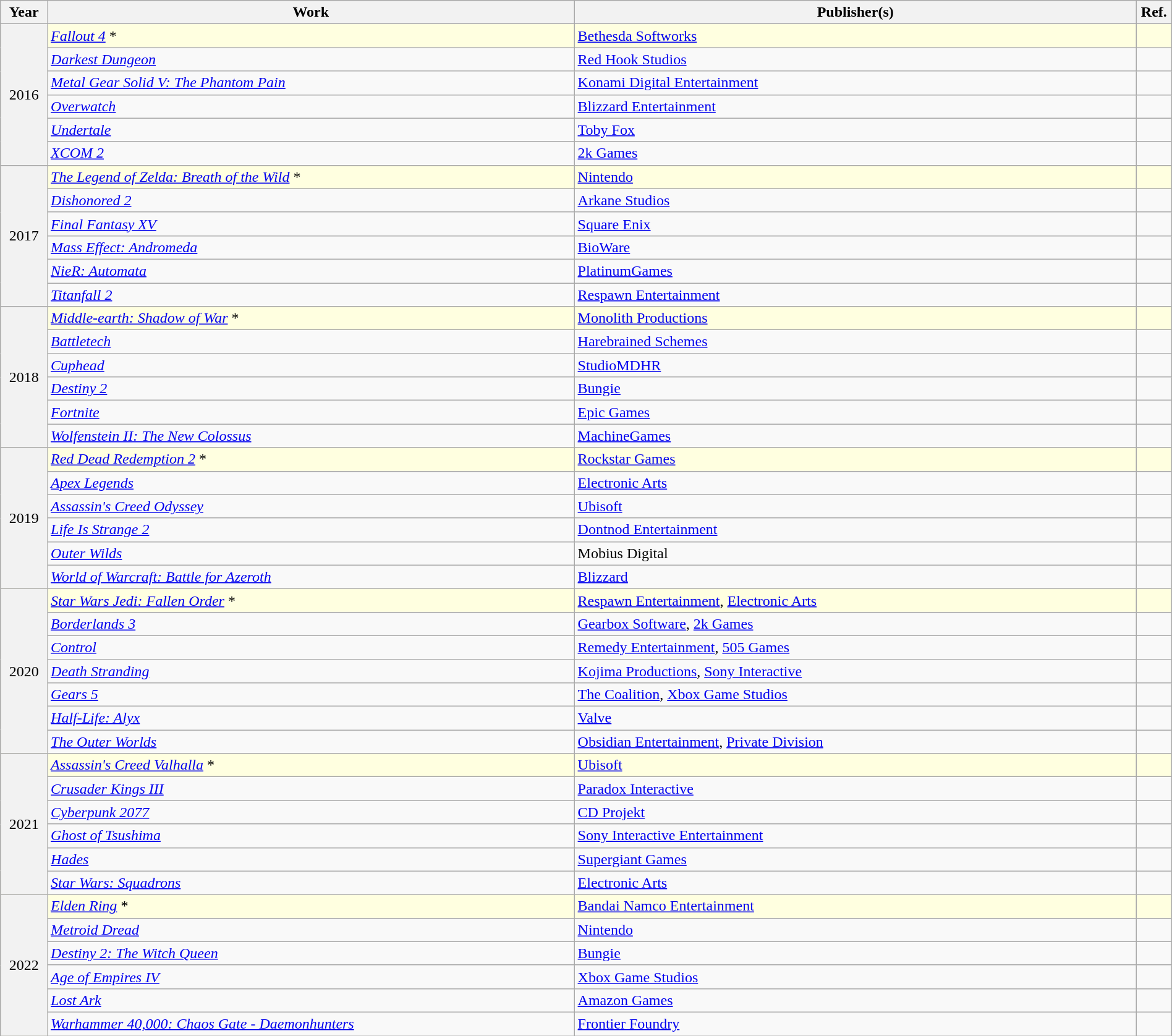<table class="wikitable mw-collapsible" style="width:100%; margin:1em auto 1em auto;">
<tr>
<th style="width:4%;" scope="col">Year</th>
<th style="width:45%;" scope="col">Work</th>
<th style="width:48%;" scope="col" class="unsortable">Publisher(s)</th>
<th style="width:3%;" scope="col" class="unsortable">Ref.</th>
</tr>
<tr style="background:lightyellow;">
<th scope="row" rowspan="6" style="text-align:center; font-weight:normal;">2016</th>
<td><em><a href='#'>Fallout 4</a></em> *</td>
<td><a href='#'>Bethesda Softworks</a></td>
<td></td>
</tr>
<tr>
<td><em><a href='#'>Darkest Dungeon</a></em></td>
<td><a href='#'>Red Hook Studios</a></td>
<td></td>
</tr>
<tr>
<td><em><a href='#'>Metal Gear Solid V: The Phantom Pain</a></em></td>
<td><a href='#'>Konami Digital Entertainment</a></td>
<td></td>
</tr>
<tr>
<td><em><a href='#'>Overwatch</a></em></td>
<td><a href='#'>Blizzard Entertainment</a></td>
<td></td>
</tr>
<tr>
<td><em><a href='#'>Undertale</a></em></td>
<td><a href='#'>Toby Fox</a></td>
<td></td>
</tr>
<tr>
<td><em><a href='#'>XCOM 2</a></em></td>
<td><a href='#'>2k Games</a></td>
<td></td>
</tr>
<tr style="background:lightyellow;">
<th scope="row" rowspan="6" style="text-align:center; font-weight:normal;">2017</th>
<td><em><a href='#'>The Legend of Zelda: Breath of the Wild</a></em> *</td>
<td><a href='#'>Nintendo</a></td>
<td></td>
</tr>
<tr>
<td><em><a href='#'>Dishonored 2</a></em></td>
<td><a href='#'>Arkane Studios</a></td>
<td></td>
</tr>
<tr>
<td><em><a href='#'>Final Fantasy XV</a></em></td>
<td><a href='#'>Square Enix</a></td>
<td></td>
</tr>
<tr>
<td><em><a href='#'>Mass Effect: Andromeda</a></em></td>
<td><a href='#'>BioWare</a></td>
<td></td>
</tr>
<tr>
<td><em><a href='#'>NieR: Automata</a></em></td>
<td><a href='#'>PlatinumGames</a></td>
<td></td>
</tr>
<tr>
<td><em><a href='#'>Titanfall 2</a></em></td>
<td><a href='#'>Respawn Entertainment</a></td>
<td></td>
</tr>
<tr style="background:lightyellow;">
<th scope="row" rowspan="6" style="text-align:center; font-weight:normal;">2018</th>
<td><em><a href='#'>Middle-earth: Shadow of War</a></em> *</td>
<td><a href='#'>Monolith Productions</a></td>
<td></td>
</tr>
<tr>
<td><em><a href='#'>Battletech</a></em></td>
<td><a href='#'>Harebrained Schemes</a></td>
<td></td>
</tr>
<tr>
<td><em><a href='#'>Cuphead</a></em></td>
<td><a href='#'>StudioMDHR</a></td>
<td></td>
</tr>
<tr>
<td><em><a href='#'>Destiny 2</a></em></td>
<td><a href='#'>Bungie</a></td>
<td></td>
</tr>
<tr>
<td><em><a href='#'>Fortnite</a></em></td>
<td><a href='#'>Epic Games</a></td>
<td></td>
</tr>
<tr>
<td><em><a href='#'>Wolfenstein II: The New Colossus</a></em></td>
<td><a href='#'>MachineGames</a></td>
<td></td>
</tr>
<tr style="background:lightyellow;">
<th rowspan="6" style="text-align:center; font-weight:normal;">2019</th>
<td><em><a href='#'>Red Dead Redemption 2</a></em> *</td>
<td><a href='#'>Rockstar Games</a></td>
<td></td>
</tr>
<tr>
<td><em><a href='#'>Apex Legends</a></em></td>
<td><a href='#'>Electronic Arts</a></td>
<td></td>
</tr>
<tr>
<td><em><a href='#'>Assassin's Creed Odyssey</a></em></td>
<td><a href='#'>Ubisoft</a></td>
<td></td>
</tr>
<tr>
<td><em><a href='#'>Life Is Strange 2</a></em></td>
<td><a href='#'>Dontnod Entertainment</a></td>
<td></td>
</tr>
<tr>
<td><em><a href='#'>Outer Wilds</a></em></td>
<td>Mobius Digital</td>
<td></td>
</tr>
<tr>
<td><em><a href='#'>World of Warcraft: Battle for Azeroth</a></em></td>
<td><a href='#'>Blizzard</a></td>
<td></td>
</tr>
<tr style="background:lightyellow;">
<th rowspan="7" style="text-align:center; font-weight:normal;">2020</th>
<td><em><a href='#'>Star Wars Jedi: Fallen Order</a></em> *</td>
<td><a href='#'>Respawn Entertainment</a>, <a href='#'>Electronic Arts</a></td>
<td></td>
</tr>
<tr>
<td><em><a href='#'>Borderlands 3</a></em></td>
<td><a href='#'>Gearbox Software</a>, <a href='#'>2k Games</a></td>
<td></td>
</tr>
<tr>
<td><em><a href='#'>Control</a></em></td>
<td><a href='#'>Remedy Entertainment</a>, <a href='#'>505 Games</a></td>
<td></td>
</tr>
<tr>
<td><em><a href='#'>Death Stranding</a></em></td>
<td><a href='#'>Kojima Productions</a>, <a href='#'>Sony Interactive</a></td>
<td></td>
</tr>
<tr>
<td><em><a href='#'>Gears 5</a></em></td>
<td><a href='#'>The Coalition</a>, <a href='#'>Xbox Game Studios</a></td>
<td></td>
</tr>
<tr>
<td><em><a href='#'>Half-Life: Alyx</a></em></td>
<td><a href='#'>Valve</a></td>
<td></td>
</tr>
<tr>
<td><em><a href='#'>The Outer Worlds</a></em></td>
<td><a href='#'>Obsidian Entertainment</a>, <a href='#'>Private Division</a></td>
<td></td>
</tr>
<tr style="background:lightyellow;">
<th rowspan="6" style="text-align:center; font-weight:normal;">2021</th>
<td><em><a href='#'>Assassin's Creed Valhalla</a></em> *</td>
<td><a href='#'>Ubisoft</a></td>
<td></td>
</tr>
<tr>
<td><em><a href='#'>Crusader Kings III</a></em></td>
<td><a href='#'>Paradox Interactive</a></td>
<td></td>
</tr>
<tr>
<td><em><a href='#'>Cyberpunk 2077</a></em></td>
<td><a href='#'>CD Projekt</a></td>
<td></td>
</tr>
<tr>
<td><em><a href='#'>Ghost of Tsushima</a></em></td>
<td><a href='#'>Sony Interactive Entertainment</a></td>
<td></td>
</tr>
<tr>
<td><em><a href='#'>Hades</a></em></td>
<td><a href='#'>Supergiant Games</a></td>
<td></td>
</tr>
<tr>
<td><em><a href='#'>Star Wars: Squadrons</a></em></td>
<td><a href='#'>Electronic Arts</a></td>
<td></td>
</tr>
<tr style="background:lightyellow;">
<th rowspan="6" style="text-align:center; font-weight:normal;">2022</th>
<td><em><a href='#'>Elden Ring</a></em> *</td>
<td><a href='#'>Bandai Namco Entertainment</a></td>
<td></td>
</tr>
<tr>
<td><em><a href='#'>Metroid Dread</a></em></td>
<td><a href='#'>Nintendo</a></td>
<td></td>
</tr>
<tr>
<td><em><a href='#'>Destiny 2: The Witch Queen</a></em></td>
<td><a href='#'>Bungie</a></td>
<td></td>
</tr>
<tr>
<td><em><a href='#'>Age of Empires IV</a></em></td>
<td><a href='#'>Xbox Game Studios</a></td>
<td></td>
</tr>
<tr>
<td><em><a href='#'>Lost Ark</a></em></td>
<td><a href='#'>Amazon Games</a></td>
<td></td>
</tr>
<tr>
<td><em><a href='#'>Warhammer 40,000: Chaos Gate - Daemonhunters</a></em></td>
<td><a href='#'>Frontier Foundry</a></td>
<td></td>
</tr>
</table>
